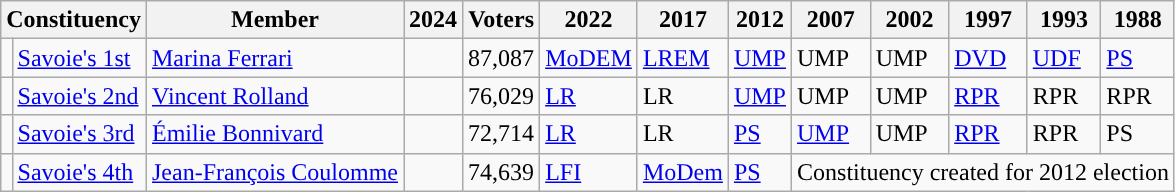<table class="wikitable sortable">
<tr>
<th colspan="2">Constituency</th>
<th>Member</th>
<th>2024</th>
<th>Voters</th>
<th>2022</th>
<th>2017</th>
<th>2012</th>
<th>2007</th>
<th>2002</th>
<th>1997</th>
<th>1993</th>
<th>1988</th>
</tr>
<tr>
<td style="background-color: "></td>
<td><a href='#'>Savoie's 1st</a></td>
<td><a href='#'>Marina Ferrari</a></td>
<td></td>
<td>87,087</td>
<td><a href='#'>MoDEM</a></td>
<td><a href='#'>LREM</a></td>
<td><a href='#'>UMP</a></td>
<td>UMP</td>
<td>UMP</td>
<td><a href='#'>DVD</a></td>
<td><a href='#'>UDF</a></td>
<td><a href='#'>PS</a></td>
</tr>
<tr>
<td style="background-color: "></td>
<td><a href='#'>Savoie's 2nd</a></td>
<td><a href='#'>Vincent Rolland</a></td>
<td></td>
<td>76,029</td>
<td><a href='#'>LR</a></td>
<td>LR</td>
<td><a href='#'>UMP</a></td>
<td>UMP</td>
<td>UMP</td>
<td><a href='#'>RPR</a></td>
<td>RPR</td>
<td>RPR</td>
</tr>
<tr>
<td style="background-color: "></td>
<td><a href='#'>Savoie's 3rd</a></td>
<td><a href='#'>Émilie Bonnivard</a></td>
<td></td>
<td>72,714</td>
<td><a href='#'>LR</a></td>
<td>LR</td>
<td><a href='#'>PS</a></td>
<td><a href='#'>UMP</a></td>
<td>UMP</td>
<td><a href='#'>RPR</a></td>
<td>RPR</td>
<td>PS</td>
</tr>
<tr>
<td style="background-color: "></td>
<td><a href='#'>Savoie's 4th</a></td>
<td><a href='#'>Jean-François Coulomme</a></td>
<td></td>
<td>74,639</td>
<td><a href='#'>LFI</a></td>
<td><a href='#'>MoDem</a></td>
<td><a href='#'>PS</a></td>
<td colspan="5">Constituency created for 2012 election</td>
</tr>
</table>
